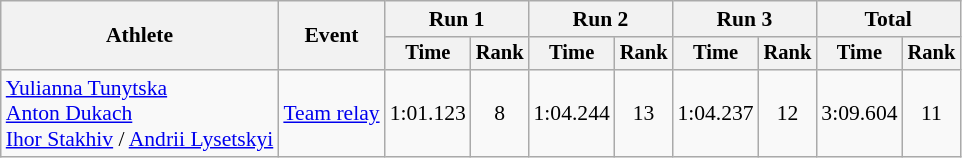<table class="wikitable" style="font-size:90%">
<tr>
<th rowspan="2">Athlete</th>
<th rowspan="2">Event</th>
<th colspan=2>Run 1</th>
<th colspan=2>Run 2</th>
<th colspan=2>Run 3</th>
<th colspan=2>Total</th>
</tr>
<tr style="font-size:95%">
<th>Time</th>
<th>Rank</th>
<th>Time</th>
<th>Rank</th>
<th>Time</th>
<th>Rank</th>
<th>Time</th>
<th>Rank</th>
</tr>
<tr align=center>
<td align=left><a href='#'>Yulianna Tunytska</a><br><a href='#'>Anton Dukach</a><br><a href='#'>Ihor Stakhiv</a> / <a href='#'>Andrii Lysetskyi</a></td>
<td align=left><a href='#'>Team relay</a></td>
<td>1:01.123</td>
<td>8</td>
<td>1:04.244</td>
<td>13</td>
<td>1:04.237</td>
<td>12</td>
<td>3:09.604</td>
<td>11</td>
</tr>
</table>
